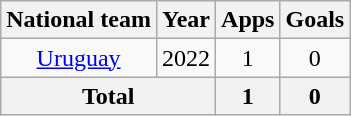<table class="wikitable" style="text-align:center">
<tr>
<th>National team</th>
<th>Year</th>
<th>Apps</th>
<th>Goals</th>
</tr>
<tr>
<td rowspan="1"><a href='#'>Uruguay</a></td>
<td>2022</td>
<td>1</td>
<td>0</td>
</tr>
<tr>
<th colspan="2">Total</th>
<th>1</th>
<th>0</th>
</tr>
</table>
